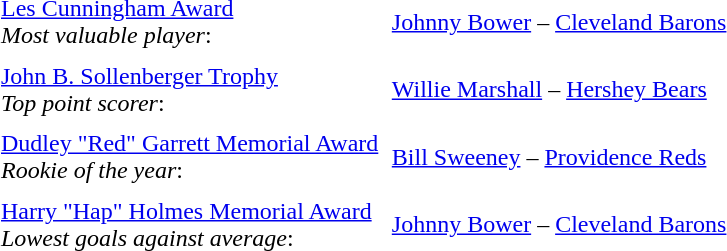<table cellpadding="3" cellspacing="3">
<tr>
<td><a href='#'>Les Cunningham Award</a><br><em>Most valuable player</em>:</td>
<td><a href='#'>Johnny Bower</a> – <a href='#'>Cleveland Barons</a></td>
</tr>
<tr>
<td><a href='#'>John B. Sollenberger Trophy</a><br><em>Top point scorer</em>:</td>
<td><a href='#'>Willie Marshall</a> – <a href='#'>Hershey Bears</a></td>
</tr>
<tr>
<td><a href='#'>Dudley "Red" Garrett Memorial Award</a><br><em>Rookie of the year</em>:</td>
<td><a href='#'>Bill Sweeney</a> – <a href='#'>Providence Reds</a></td>
</tr>
<tr>
<td><a href='#'>Harry "Hap" Holmes Memorial Award</a><br><em>Lowest goals against average</em>:</td>
<td><a href='#'>Johnny Bower</a> – <a href='#'>Cleveland Barons</a></td>
</tr>
</table>
